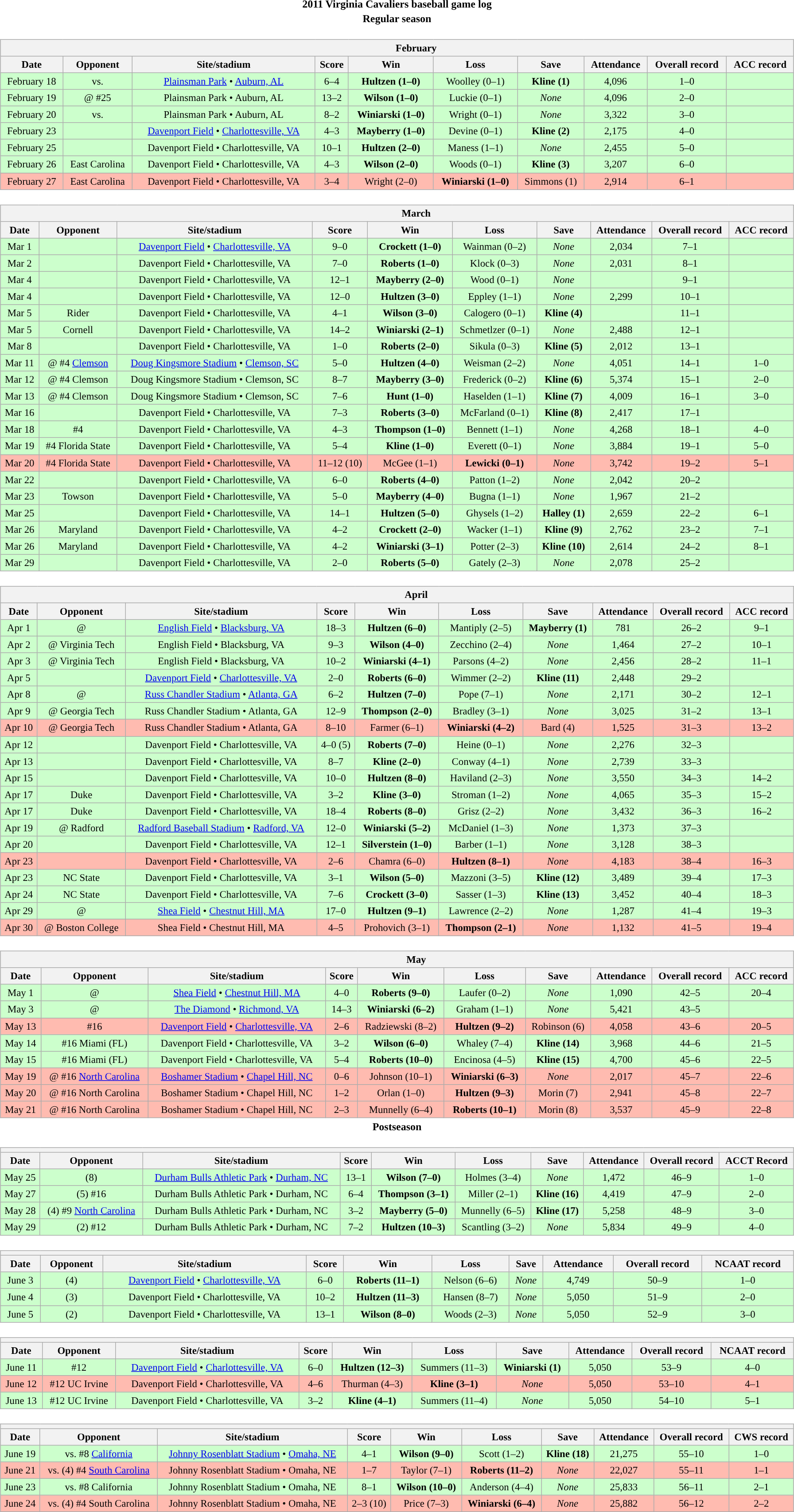<table class="toccolours" width=95% style="clear:both; margin:1.5em auto; text-align:center;">
<tr>
<th colspan=2>2011 Virginia Cavaliers baseball game log</th>
</tr>
<tr>
<th colspan=2>Regular season</th>
</tr>
<tr valign="top">
<td><br><table class="wikitable collapsible collapsed" style="margin:auto; width:100%; text-align:center; font-size:95%">
<tr>
<th colspan=12 style="padding-left:4em;">February</th>
</tr>
<tr>
<th>Date</th>
<th>Opponent</th>
<th>Site/stadium</th>
<th>Score</th>
<th>Win</th>
<th>Loss</th>
<th>Save</th>
<th>Attendance</th>
<th>Overall record</th>
<th>ACC record</th>
</tr>
<tr bgcolor="#ccffcc">
<td>February 18</td>
<td>vs. </td>
<td><a href='#'>Plainsman Park</a> • <a href='#'>Auburn, AL</a></td>
<td>6–4</td>
<td><strong>Hultzen (1–0)</strong></td>
<td>Woolley (0–1)</td>
<td><strong>Kline (1)</strong></td>
<td>4,096</td>
<td>1–0</td>
<td></td>
</tr>
<tr bgcolor="#ccffcc">
<td>February 19</td>
<td>@ #25 </td>
<td>Plainsman Park • Auburn, AL</td>
<td>13–2</td>
<td><strong>Wilson (1–0)</strong></td>
<td>Luckie (0–1)</td>
<td><em>None</em></td>
<td>4,096</td>
<td>2–0</td>
<td></td>
</tr>
<tr bgcolor="#ccffcc">
<td>February 20</td>
<td>vs. </td>
<td>Plainsman Park • Auburn, AL</td>
<td>8–2</td>
<td><strong>Winiarski (1–0)</strong></td>
<td>Wright (0–1)</td>
<td><em>None</em></td>
<td>3,322</td>
<td>3–0</td>
<td></td>
</tr>
<tr bgcolor="#ccffcc">
<td>February 23</td>
<td></td>
<td><a href='#'>Davenport Field</a> • <a href='#'>Charlottesville, VA</a></td>
<td>4–3</td>
<td><strong>Mayberry (1–0)</strong></td>
<td>Devine (0–1)</td>
<td><strong>Kline (2)</strong></td>
<td>2,175</td>
<td>4–0</td>
<td></td>
</tr>
<tr bgcolor="#ccffcc">
<td>February 25</td>
<td></td>
<td>Davenport Field • Charlottesville, VA</td>
<td>10–1</td>
<td><strong>Hultzen (2–0)</strong></td>
<td>Maness (1–1)</td>
<td><em>None</em></td>
<td>2,455</td>
<td>5–0</td>
<td></td>
</tr>
<tr bgcolor="#ccffcc">
<td>February 26</td>
<td>East Carolina</td>
<td>Davenport Field • Charlottesville, VA</td>
<td>4–3</td>
<td><strong>Wilson (2–0)</strong></td>
<td>Woods (0–1)</td>
<td><strong>Kline (3)</strong></td>
<td>3,207</td>
<td>6–0</td>
<td></td>
</tr>
<tr bgcolor="#ffbbb">
<td>February 27</td>
<td>East Carolina</td>
<td>Davenport Field • Charlottesville, VA</td>
<td>3–4</td>
<td>Wright (2–0)</td>
<td><strong>Winiarski (1–0)</strong></td>
<td>Simmons (1)</td>
<td>2,914</td>
<td>6–1</td>
<td></td>
</tr>
</table>
</td>
</tr>
<tr>
<td><br><table class="wikitable collapsible collapsed" style="margin:auto; width:100%; text-align:center; font-size:95%">
<tr>
<th colspan=12 style="padding-left:4em;">March</th>
</tr>
<tr>
<th>Date</th>
<th>Opponent</th>
<th>Site/stadium</th>
<th>Score</th>
<th>Win</th>
<th>Loss</th>
<th>Save</th>
<th>Attendance</th>
<th>Overall record</th>
<th>ACC record</th>
</tr>
<tr bgcolor="ccffcc">
<td>Mar 1</td>
<td></td>
<td><a href='#'>Davenport Field</a> • <a href='#'>Charlottesville, VA</a></td>
<td>9–0</td>
<td><strong>Crockett (1–0)</strong></td>
<td>Wainman (0–2)</td>
<td><em>None</em></td>
<td>2,034</td>
<td>7–1</td>
<td></td>
</tr>
<tr bgcolor="#ccffcc">
<td>Mar 2</td>
<td></td>
<td>Davenport Field • Charlottesville, VA</td>
<td>7–0</td>
<td><strong>Roberts (1–0)</strong></td>
<td>Klock (0–3)</td>
<td><em>None</em></td>
<td>2,031</td>
<td>8–1</td>
<td></td>
</tr>
<tr bgcolor="#ccffcc">
<td>Mar 4</td>
<td></td>
<td>Davenport Field • Charlottesville, VA</td>
<td>12–1</td>
<td><strong>Mayberry (2–0)</strong></td>
<td>Wood (0–1)</td>
<td><em>None</em></td>
<td></td>
<td>9–1</td>
<td></td>
</tr>
<tr bgcolor="#ccffcc">
<td>Mar 4</td>
<td></td>
<td>Davenport Field • Charlottesville, VA</td>
<td>12–0</td>
<td><strong>Hultzen (3–0)</strong></td>
<td>Eppley (1–1)</td>
<td><em>None</em></td>
<td>2,299</td>
<td>10–1</td>
<td></td>
</tr>
<tr bgcolor="#ccffcc">
<td>Mar 5</td>
<td>Rider</td>
<td>Davenport Field • Charlottesville, VA</td>
<td>4–1</td>
<td><strong>Wilson (3–0)</strong></td>
<td>Calogero (0–1)</td>
<td><strong>Kline (4)</strong></td>
<td></td>
<td>11–1</td>
<td></td>
</tr>
<tr bgcolor="#ccffcc">
<td>Mar 5</td>
<td>Cornell</td>
<td>Davenport Field • Charlottesville, VA</td>
<td>14–2</td>
<td><strong>Winiarski (2–1)</strong></td>
<td>Schmetlzer (0–1)</td>
<td><em>None</em></td>
<td>2,488</td>
<td>12–1</td>
<td></td>
</tr>
<tr bgcolor="#ccffcc">
<td>Mar 8</td>
<td></td>
<td>Davenport Field • Charlottesville, VA</td>
<td>1–0</td>
<td><strong>Roberts (2–0)</strong></td>
<td>Sikula (0–3)</td>
<td><strong>Kline (5)</strong></td>
<td>2,012</td>
<td>13–1</td>
<td></td>
</tr>
<tr bgcolor="#ccffcc">
<td>Mar 11</td>
<td>@ #4 <a href='#'>Clemson</a></td>
<td><a href='#'>Doug Kingsmore Stadium</a> • <a href='#'>Clemson, SC</a></td>
<td>5–0</td>
<td><strong>Hultzen (4–0)</strong></td>
<td>Weisman (2–2)</td>
<td><em>None</em></td>
<td>4,051</td>
<td>14–1</td>
<td>1–0</td>
</tr>
<tr bgcolor="#ccffcc">
<td>Mar 12</td>
<td>@ #4 Clemson</td>
<td>Doug Kingsmore Stadium • Clemson, SC</td>
<td>8–7</td>
<td><strong>Mayberry (3–0)</strong></td>
<td>Frederick (0–2)</td>
<td><strong>Kline (6)</strong></td>
<td>5,374</td>
<td>15–1</td>
<td>2–0</td>
</tr>
<tr bgcolor="#ccffcc">
<td>Mar 13</td>
<td>@ #4 Clemson</td>
<td>Doug Kingsmore Stadium • Clemson, SC</td>
<td>7–6</td>
<td><strong>Hunt (1–0)</strong></td>
<td>Haselden (1–1)</td>
<td><strong>Kline (7)</strong></td>
<td>4,009</td>
<td>16–1</td>
<td>3–0</td>
</tr>
<tr bgcolor="#ccffcc">
<td>Mar 16</td>
<td></td>
<td>Davenport Field • Charlottesville, VA</td>
<td>7–3</td>
<td><strong>Roberts (3–0)</strong></td>
<td>McFarland (0–1)</td>
<td><strong>Kline (8)</strong></td>
<td>2,417</td>
<td>17–1</td>
<td></td>
</tr>
<tr bgcolor="#ccffcc">
<td>Mar 18</td>
<td>#4 </td>
<td>Davenport Field • Charlottesville, VA</td>
<td>4–3</td>
<td><strong>Thompson (1–0)</strong></td>
<td>Bennett (1–1)</td>
<td><em>None</em></td>
<td>4,268</td>
<td>18–1</td>
<td>4–0</td>
</tr>
<tr bgcolor="#ccffcc">
<td>Mar 19</td>
<td>#4 Florida State</td>
<td>Davenport Field • Charlottesville, VA</td>
<td>5–4</td>
<td><strong>Kline (1–0)</strong></td>
<td>Everett (0–1)</td>
<td><em>None</em></td>
<td>3,884</td>
<td>19–1</td>
<td>5–0</td>
</tr>
<tr bgcolor="#ffbbb">
<td>Mar 20</td>
<td>#4 Florida State</td>
<td>Davenport Field • Charlottesville, VA</td>
<td>11–12 (10)</td>
<td>McGee (1–1)</td>
<td><strong>Lewicki (0–1)</strong></td>
<td><em>None</em></td>
<td>3,742</td>
<td>19–2</td>
<td>5–1</td>
</tr>
<tr bgcolor="#ccffcc">
<td>Mar 22</td>
<td></td>
<td>Davenport Field • Charlottesville, VA</td>
<td>6–0</td>
<td><strong>Roberts (4–0)</strong></td>
<td>Patton (1–2)</td>
<td><em>None</em></td>
<td>2,042</td>
<td>20–2</td>
<td></td>
</tr>
<tr bgcolor="#ccffcc">
<td>Mar 23</td>
<td>Towson</td>
<td>Davenport Field • Charlottesville, VA</td>
<td>5–0</td>
<td><strong>Mayberry (4–0)</strong></td>
<td>Bugna (1–1)</td>
<td><em>None</em></td>
<td>1,967</td>
<td>21–2</td>
<td></td>
</tr>
<tr bgcolor="#ccffcc">
<td>Mar 25</td>
<td></td>
<td>Davenport Field • Charlottesville, VA</td>
<td>14–1</td>
<td><strong>Hultzen (5–0)</strong></td>
<td>Ghysels (1–2)</td>
<td><strong>Halley (1)</strong></td>
<td>2,659</td>
<td>22–2</td>
<td>6–1</td>
</tr>
<tr bgcolor="#ccffcc">
<td>Mar 26</td>
<td>Maryland</td>
<td>Davenport Field • Charlottesville, VA</td>
<td>4–2</td>
<td><strong>Crockett (2–0)</strong></td>
<td>Wacker (1–1)</td>
<td><strong>Kline (9)</strong></td>
<td>2,762</td>
<td>23–2</td>
<td>7–1</td>
</tr>
<tr bgcolor="#ccffcc">
<td>Mar 26</td>
<td>Maryland</td>
<td>Davenport Field • Charlottesville, VA</td>
<td>4–2</td>
<td><strong>Winiarski (3–1)</strong></td>
<td>Potter (2–3)</td>
<td><strong>Kline (10)</strong></td>
<td>2,614</td>
<td>24–2</td>
<td>8–1</td>
</tr>
<tr bgcolor="#ccffcc">
<td>Mar 29</td>
<td></td>
<td>Davenport Field • Charlottesville, VA</td>
<td>2–0</td>
<td><strong>Roberts (5–0)</strong></td>
<td>Gately (2–3)</td>
<td><em>None</em></td>
<td>2,078</td>
<td>25–2</td>
<td></td>
</tr>
</table>
</td>
</tr>
<tr>
<td><br><table class="wikitable collapsible collapsed" style="margin:auto; width:100%; text-align:center; font-size:95%">
<tr>
<th colspan=12 style="padding-left:4em;">April</th>
</tr>
<tr>
<th>Date</th>
<th>Opponent</th>
<th>Site/stadium</th>
<th>Score</th>
<th>Win</th>
<th>Loss</th>
<th>Save</th>
<th>Attendance</th>
<th>Overall record</th>
<th>ACC record</th>
</tr>
<tr bgcolor="#ccffcc">
<td>Apr 1</td>
<td>@ </td>
<td><a href='#'>English Field</a> • <a href='#'>Blacksburg, VA</a></td>
<td>18–3</td>
<td><strong>Hultzen (6–0)</strong></td>
<td>Mantiply (2–5)</td>
<td><strong>Mayberry (1)</strong></td>
<td>781</td>
<td>26–2</td>
<td>9–1</td>
</tr>
<tr bgcolor="#ccffcc">
<td>Apr 2</td>
<td>@ Virginia Tech</td>
<td>English Field • Blacksburg, VA</td>
<td>9–3</td>
<td><strong>Wilson (4–0)</strong></td>
<td>Zecchino (2–4)</td>
<td><em>None</em></td>
<td>1,464</td>
<td>27–2</td>
<td>10–1</td>
</tr>
<tr bgcolor="#ccffcc">
<td>Apr 3</td>
<td>@ Virginia Tech</td>
<td>English Field • Blacksburg, VA</td>
<td>10–2</td>
<td><strong>Winiarski (4–1)</strong></td>
<td>Parsons (4–2)</td>
<td><em>None</em></td>
<td>2,456</td>
<td>28–2</td>
<td>11–1</td>
</tr>
<tr bgcolor="#ccffcc">
<td>Apr 5</td>
<td></td>
<td><a href='#'>Davenport Field</a> • <a href='#'>Charlottesville, VA</a></td>
<td>2–0</td>
<td><strong>Roberts (6–0)</strong></td>
<td>Wimmer (2–2)</td>
<td><strong>Kline (11)</strong></td>
<td>2,448</td>
<td>29–2</td>
<td></td>
</tr>
<tr bgcolor="#ccffcc">
<td>Apr 8</td>
<td>@ </td>
<td><a href='#'>Russ Chandler Stadium</a> • <a href='#'>Atlanta, GA</a></td>
<td>6–2</td>
<td><strong>Hultzen (7–0)</strong></td>
<td>Pope (7–1)</td>
<td><em>None</em></td>
<td>2,171</td>
<td>30–2</td>
<td>12–1</td>
</tr>
<tr bgcolor="#ccffcc">
<td>Apr 9</td>
<td>@ Georgia Tech</td>
<td>Russ Chandler Stadium • Atlanta, GA</td>
<td>12–9</td>
<td><strong>Thompson (2–0)</strong></td>
<td>Bradley (3–1)</td>
<td><em>None</em></td>
<td>3,025</td>
<td>31–2</td>
<td>13–1</td>
</tr>
<tr bgcolor="#ffbbb">
<td>Apr 10</td>
<td>@ Georgia Tech</td>
<td>Russ Chandler Stadium • Atlanta, GA</td>
<td>8–10</td>
<td>Farmer (6–1)</td>
<td><strong>Winiarski (4–2)</strong></td>
<td>Bard (4)</td>
<td>1,525</td>
<td>31–3</td>
<td>13–2</td>
</tr>
<tr bgcolor="#ccffcc">
<td>Apr 12</td>
<td></td>
<td>Davenport Field • Charlottesville, VA</td>
<td>4–0 (5)</td>
<td><strong>Roberts (7–0)</strong></td>
<td>Heine (0–1)</td>
<td><em>None</em></td>
<td>2,276</td>
<td>32–3</td>
<td></td>
</tr>
<tr bgcolor="#ccffcc">
<td>Apr 13</td>
<td></td>
<td>Davenport Field • Charlottesville, VA</td>
<td>8–7</td>
<td><strong>Kline (2–0)</strong></td>
<td>Conway (4–1)</td>
<td><em>None</em></td>
<td>2,739</td>
<td>33–3</td>
<td></td>
</tr>
<tr bgcolor="#ccffcc">
<td>Apr 15</td>
<td></td>
<td>Davenport Field • Charlottesville, VA</td>
<td>10–0</td>
<td><strong>Hultzen (8–0)</strong></td>
<td>Haviland (2–3)</td>
<td><em>None</em></td>
<td>3,550</td>
<td>34–3</td>
<td>14–2</td>
</tr>
<tr bgcolor="#ccffcc">
<td>Apr 17</td>
<td>Duke</td>
<td>Davenport Field • Charlottesville, VA</td>
<td>3–2</td>
<td><strong>Kline (3–0)</strong></td>
<td>Stroman (1–2)</td>
<td><em>None</em></td>
<td>4,065</td>
<td>35–3</td>
<td>15–2</td>
</tr>
<tr bgcolor="#ccffcc">
<td>Apr 17</td>
<td>Duke</td>
<td>Davenport Field • Charlottesville, VA</td>
<td>18–4</td>
<td><strong>Roberts (8–0)</strong></td>
<td>Grisz (2–2)</td>
<td><em>None</em></td>
<td>3,432</td>
<td>36–3</td>
<td>16–2</td>
</tr>
<tr bgcolor="#ccffcc">
<td>Apr 19</td>
<td>@ Radford</td>
<td><a href='#'>Radford Baseball Stadium</a> • <a href='#'>Radford, VA</a></td>
<td>12–0</td>
<td><strong>Winiarski (5–2)</strong></td>
<td>McDaniel (1–3)</td>
<td><em>None</em></td>
<td>1,373</td>
<td>37–3</td>
<td></td>
</tr>
<tr bgcolor="#ccffcc">
<td>Apr 20</td>
<td></td>
<td>Davenport Field • Charlottesville, VA</td>
<td>12–1</td>
<td><strong>Silverstein (1–0)</strong></td>
<td>Barber (1–1)</td>
<td><em>None</em></td>
<td>3,128</td>
<td>38–3</td>
<td></td>
</tr>
<tr bgcolor="#ffbbb">
<td>Apr 23</td>
<td></td>
<td>Davenport Field • Charlottesville, VA</td>
<td>2–6</td>
<td>Chamra (6–0)</td>
<td><strong>Hultzen (8–1)</strong></td>
<td><em>None</em></td>
<td>4,183</td>
<td>38–4</td>
<td>16–3</td>
</tr>
<tr bgcolor="#ccffcc">
<td>Apr 23</td>
<td>NC State</td>
<td>Davenport Field • Charlottesville, VA</td>
<td>3–1</td>
<td><strong>Wilson (5–0)</strong></td>
<td>Mazzoni (3–5)</td>
<td><strong>Kline (12)</strong></td>
<td>3,489</td>
<td>39–4</td>
<td>17–3</td>
</tr>
<tr bgcolor="#ccffcc">
<td>Apr 24</td>
<td>NC State</td>
<td>Davenport Field • Charlottesville, VA</td>
<td>7–6</td>
<td><strong>Crockett (3–0)</strong></td>
<td>Sasser (1–3)</td>
<td><strong>Kline (13)</strong></td>
<td>3,452</td>
<td>40–4</td>
<td>18–3</td>
</tr>
<tr bgcolor="#ccffcc">
<td>Apr 29</td>
<td>@ </td>
<td><a href='#'>Shea Field</a> • <a href='#'>Chestnut Hill, MA</a></td>
<td>17–0</td>
<td><strong>Hultzen (9–1)</strong></td>
<td>Lawrence (2–2)</td>
<td><em>None</em></td>
<td>1,287</td>
<td>41–4</td>
<td>19–3</td>
</tr>
<tr bgcolor="#ffbbb">
<td>Apr 30</td>
<td>@ Boston College</td>
<td>Shea Field • Chestnut Hill, MA</td>
<td>4–5</td>
<td>Prohovich (3–1)</td>
<td><strong>Thompson (2–1)</strong></td>
<td><em>None</em></td>
<td>1,132</td>
<td>41–5</td>
<td>19–4</td>
</tr>
</table>
</td>
</tr>
<tr>
<td><br><table class="wikitable collapsible collapsed" style="margin:auto; width:100%; text-align:center; font-size:95%">
<tr>
<th colspan=12 style="padding-left:4em;">May</th>
</tr>
<tr>
<th>Date</th>
<th>Opponent</th>
<th>Site/stadium</th>
<th>Score</th>
<th>Win</th>
<th>Loss</th>
<th>Save</th>
<th>Attendance</th>
<th>Overall record</th>
<th>ACC record</th>
</tr>
<tr bgcolor="#ccffcc">
<td>May 1</td>
<td>@ </td>
<td><a href='#'>Shea Field</a> • <a href='#'>Chestnut Hill, MA</a></td>
<td>4–0</td>
<td><strong>Roberts (9–0)</strong></td>
<td>Laufer (0–2)</td>
<td><em>None</em></td>
<td>1,090</td>
<td>42–5</td>
<td>20–4</td>
</tr>
<tr bgcolor="#ccffcc">
<td>May 3</td>
<td>@ </td>
<td><a href='#'>The Diamond</a> • <a href='#'>Richmond, VA</a></td>
<td>14–3</td>
<td><strong>Winiarski (6–2)</strong></td>
<td>Graham (1–1)</td>
<td><em>None</em></td>
<td>5,421</td>
<td>43–5</td>
<td></td>
</tr>
<tr bgcolor="#ffbbb">
<td>May 13</td>
<td>#16 </td>
<td><a href='#'>Davenport Field</a> • <a href='#'>Charlottesville, VA</a></td>
<td>2–6</td>
<td>Radziewski (8–2)</td>
<td><strong>Hultzen (9–2)</strong></td>
<td>Robinson (6)</td>
<td>4,058</td>
<td>43–6</td>
<td>20–5</td>
</tr>
<tr bgcolor="#ccffcc">
<td>May 14</td>
<td>#16 Miami (FL)</td>
<td>Davenport Field • Charlottesville, VA</td>
<td>3–2</td>
<td><strong>Wilson (6–0)</strong></td>
<td>Whaley (7–4)</td>
<td><strong>Kline (14)</strong></td>
<td>3,968</td>
<td>44–6</td>
<td>21–5</td>
</tr>
<tr bgcolor="#ccffcc">
<td>May 15</td>
<td>#16 Miami (FL)</td>
<td>Davenport Field • Charlottesville, VA</td>
<td>5–4</td>
<td><strong>Roberts (10–0)</strong></td>
<td>Encinosa (4–5)</td>
<td><strong>Kline (15)</strong></td>
<td>4,700</td>
<td>45–6</td>
<td>22–5</td>
</tr>
<tr bgcolor="#ffbbb">
<td>May 19</td>
<td>@ #16 <a href='#'>North Carolina</a></td>
<td><a href='#'>Boshamer Stadium</a> • <a href='#'>Chapel Hill, NC</a></td>
<td>0–6</td>
<td>Johnson (10–1)</td>
<td><strong>Winiarski (6–3)</strong></td>
<td><em>None</em></td>
<td>2,017</td>
<td>45–7</td>
<td>22–6</td>
</tr>
<tr bgcolor="#ffbbb">
<td>May 20</td>
<td>@ #16 North Carolina</td>
<td>Boshamer Stadium • Chapel Hill, NC</td>
<td>1–2</td>
<td>Orlan (1–0)</td>
<td><strong>Hultzen (9–3)</strong></td>
<td>Morin (7)</td>
<td>2,941</td>
<td>45–8</td>
<td>22–7</td>
</tr>
<tr bgcolor="#ffbbb">
<td>May 21</td>
<td>@ #16 North Carolina</td>
<td>Boshamer Stadium • Chapel Hill, NC</td>
<td>2–3</td>
<td>Munnelly (6–4)</td>
<td><strong>Roberts (10–1)</strong></td>
<td>Morin (8)</td>
<td>3,537</td>
<td>45–9</td>
<td>22–8</td>
</tr>
</table>
</td>
</tr>
<tr>
<th colspan=2>Postseason</th>
</tr>
<tr>
<td><br><table class="wikitable collapsible collapsed" style="margin:auto; width:100%; text-align:center; font-size:95%">
<tr>
<th colspan=12 style="padding-left:4em;"></th>
</tr>
<tr>
<th>Date</th>
<th>Opponent</th>
<th>Site/stadium</th>
<th>Score</th>
<th>Win</th>
<th>Loss</th>
<th>Save</th>
<th>Attendance</th>
<th>Overall record</th>
<th>ACCT Record</th>
</tr>
<tr bgcolor="#ccffcc">
<td>May 25</td>
<td>(8) </td>
<td><a href='#'>Durham Bulls Athletic Park</a> • <a href='#'>Durham, NC</a></td>
<td>13–1</td>
<td><strong>Wilson (7–0)</strong></td>
<td>Holmes (3–4)</td>
<td><em>None</em></td>
<td>1,472</td>
<td>46–9</td>
<td>1–0</td>
</tr>
<tr bgcolor="#ccffcc">
<td>May 27</td>
<td>(5) #16 </td>
<td>Durham Bulls Athletic Park • Durham, NC</td>
<td>6–4</td>
<td><strong>Thompson (3–1)</strong></td>
<td>Miller (2–1)</td>
<td><strong>Kline (16)</strong></td>
<td>4,419</td>
<td>47–9</td>
<td>2–0</td>
</tr>
<tr bgcolor="#ccffcc">
<td>May 28</td>
<td>(4) #9 <a href='#'>North Carolina</a></td>
<td>Durham Bulls Athletic Park • Durham, NC</td>
<td>3–2</td>
<td><strong>Mayberry (5–0)</strong></td>
<td>Munnelly (6–5)</td>
<td><strong>Kline (17)</strong></td>
<td>5,258</td>
<td>48–9</td>
<td>3–0</td>
</tr>
<tr bgcolor="#ccffcc">
<td>May 29</td>
<td>(2) #12 </td>
<td>Durham Bulls Athletic Park • Durham, NC</td>
<td>7–2</td>
<td><strong>Hultzen (10–3)</strong></td>
<td>Scantling (3–2)</td>
<td><em>None</em></td>
<td>5,834</td>
<td>49–9</td>
<td>4–0</td>
</tr>
</table>
</td>
</tr>
<tr>
<td><br><table class="wikitable collapsible collapsed" style="margin:auto; width:100%; text-align:center; font-size:95%">
<tr>
<th colspan=12 style="padding-left:4em;"></th>
</tr>
<tr>
<th>Date</th>
<th>Opponent</th>
<th>Site/stadium</th>
<th>Score</th>
<th>Win</th>
<th>Loss</th>
<th>Save</th>
<th>Attendance</th>
<th>Overall record</th>
<th>NCAAT record</th>
</tr>
<tr bgcolor="#ccffcc">
<td>June 3</td>
<td>(4) </td>
<td><a href='#'>Davenport Field</a> • <a href='#'>Charlottesville, VA</a></td>
<td>6–0</td>
<td><strong>Roberts (11–1)</strong></td>
<td>Nelson (6–6)</td>
<td><em>None</em></td>
<td>4,749</td>
<td>50–9</td>
<td>1–0</td>
</tr>
<tr bgcolor="#ccffcc">
<td>June 4</td>
<td>(3) </td>
<td>Davenport Field • Charlottesville, VA</td>
<td>10–2</td>
<td><strong>Hultzen (11–3)</strong></td>
<td>Hansen (8–7)</td>
<td><em>None</em></td>
<td>5,050</td>
<td>51–9</td>
<td>2–0</td>
</tr>
<tr bgcolor="#ccffcc">
<td>June 5</td>
<td>(2) </td>
<td>Davenport Field • Charlottesville, VA</td>
<td>13–1</td>
<td><strong>Wilson (8–0)</strong></td>
<td>Woods (2–3)</td>
<td><em>None</em></td>
<td>5,050</td>
<td>52–9</td>
<td>3–0</td>
</tr>
</table>
</td>
</tr>
<tr>
<td><br><table class="wikitable collapsible collapsed" style="margin:auto; width:100%; text-align:center; font-size:95%">
<tr>
<th colspan=12 style="padding-left:4em;"></th>
</tr>
<tr>
<th>Date</th>
<th>Opponent</th>
<th>Site/stadium</th>
<th>Score</th>
<th>Win</th>
<th>Loss</th>
<th>Save</th>
<th>Attendance</th>
<th>Overall record</th>
<th>NCAAT record</th>
</tr>
<tr bgcolor="#ccffcc">
<td>June 11</td>
<td>#12 </td>
<td><a href='#'>Davenport Field</a> • <a href='#'>Charlottesville, VA</a></td>
<td>6–0</td>
<td><strong>Hultzen (12–3)</strong></td>
<td>Summers (11–3)</td>
<td><strong>Winiarski (1)</strong></td>
<td>5,050</td>
<td>53–9</td>
<td>4–0</td>
</tr>
<tr bgcolor="#ffbbb">
<td>June 12</td>
<td>#12 UC Irvine</td>
<td>Davenport Field • Charlottesville, VA</td>
<td>4–6</td>
<td>Thurman (4–3)</td>
<td><strong>Kline (3–1)</strong></td>
<td><em>None</em></td>
<td>5,050</td>
<td>53–10</td>
<td>4–1</td>
</tr>
<tr bgcolor="#ccffcc">
<td>June 13</td>
<td>#12 UC Irvine</td>
<td>Davenport Field • Charlottesville, VA</td>
<td>3–2</td>
<td><strong>Kline (4–1)</strong></td>
<td>Summers (11–4)</td>
<td><em>None</em></td>
<td>5,050</td>
<td>54–10</td>
<td>5–1</td>
</tr>
</table>
</td>
</tr>
<tr>
<td><br><table class="wikitable collapsible collapsed" style="margin:auto; width:100%; text-align:center; font-size:95%">
<tr>
<th colspan=12 style="padding-left:4em;"></th>
</tr>
<tr>
<th>Date</th>
<th>Opponent</th>
<th>Site/stadium</th>
<th>Score</th>
<th>Win</th>
<th>Loss</th>
<th>Save</th>
<th>Attendance</th>
<th>Overall record</th>
<th>CWS record</th>
</tr>
<tr bgcolor="#ccffcc">
<td>June 19</td>
<td>vs. #8 <a href='#'>California</a></td>
<td><a href='#'>Johnny Rosenblatt Stadium</a> • <a href='#'>Omaha, NE</a></td>
<td>4–1</td>
<td><strong>Wilson (9–0)</strong></td>
<td>Scott (1–2)</td>
<td><strong>Kline (18)</strong></td>
<td>21,275</td>
<td>55–10</td>
<td>1–0</td>
</tr>
<tr bgcolor="#ffbbb">
<td>June 21</td>
<td>vs. (4) #4 <a href='#'>South Carolina</a></td>
<td>Johnny Rosenblatt Stadium • Omaha, NE</td>
<td>1–7</td>
<td>Taylor (7–1)</td>
<td><strong>Roberts (11–2)</strong></td>
<td><em>None</em></td>
<td>22,027</td>
<td>55–11</td>
<td>1–1</td>
</tr>
<tr bgcolor="#ccffcc">
<td>June 23</td>
<td>vs. #8 California</td>
<td>Johnny Rosenblatt Stadium • Omaha, NE</td>
<td>8–1</td>
<td><strong>Wilson (10–0)</strong></td>
<td>Anderson (4–4)</td>
<td><em>None</em></td>
<td>25,833</td>
<td>56–11</td>
<td>2–1</td>
</tr>
<tr bgcolor="#ffbbb">
<td>June 24</td>
<td>vs. (4) #4 South Carolina</td>
<td>Johnny Rosenblatt Stadium • Omaha, NE</td>
<td>2–3 (10)</td>
<td>Price (7–3)</td>
<td><strong>Winiarski (6–4)</strong></td>
<td><em>None</em></td>
<td>25,882</td>
<td>56–12</td>
<td>2–2</td>
</tr>
</table>
</td>
</tr>
</table>
